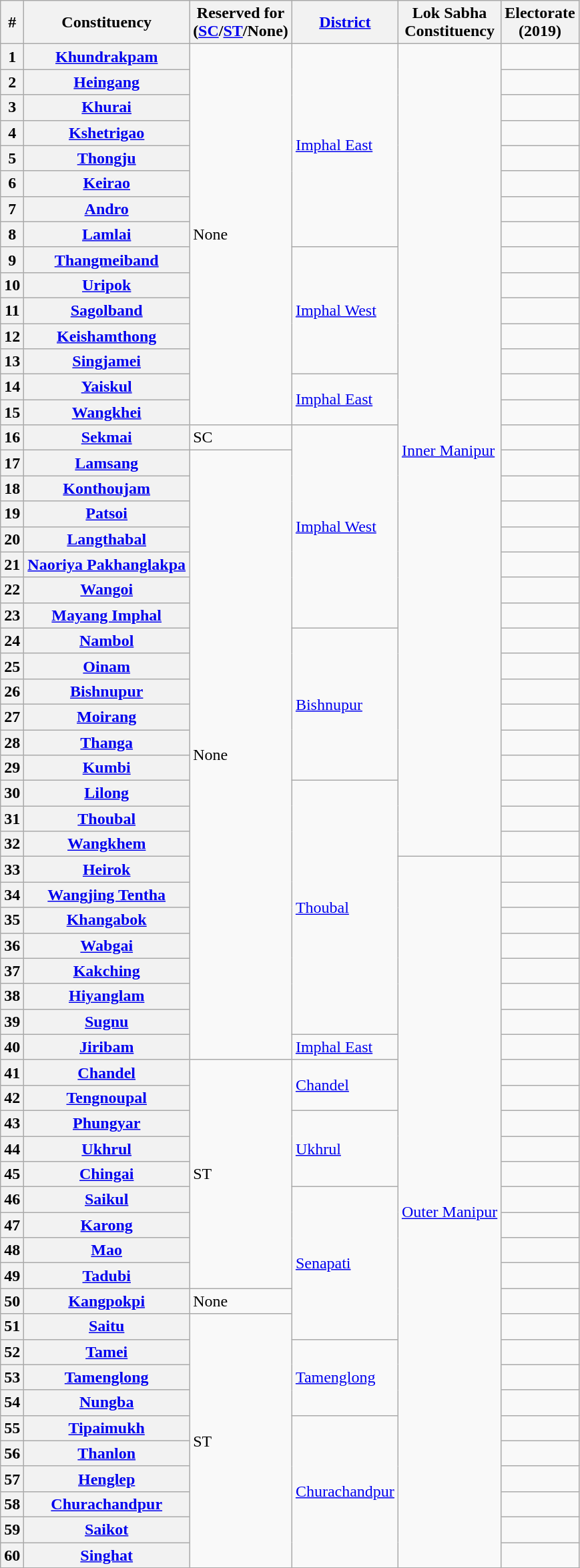<table class="wikitable sortable">
<tr>
<th>#</th>
<th>Constituency</th>
<th>Reserved for <br>(<a href='#'>SC</a>/<a href='#'>ST</a>/None)</th>
<th><a href='#'>District</a></th>
<th>Lok Sabha<br>Constituency</th>
<th>Electorate<br>(2019) </th>
</tr>
<tr>
<th>1</th>
<th><a href='#'>Khundrakpam</a></th>
<td rowspan=15>None</td>
<td rowspan=8><a href='#'>Imphal East</a></td>
<td rowspan=32><a href='#'>Inner Manipur</a></td>
<td></td>
</tr>
<tr>
<th>2</th>
<th><a href='#'>Heingang</a></th>
<td></td>
</tr>
<tr>
<th>3</th>
<th><a href='#'>Khurai</a></th>
<td></td>
</tr>
<tr>
<th>4</th>
<th><a href='#'>Kshetrigao</a></th>
<td></td>
</tr>
<tr>
<th>5</th>
<th><a href='#'>Thongju</a></th>
<td></td>
</tr>
<tr>
<th>6</th>
<th><a href='#'>Keirao</a></th>
<td></td>
</tr>
<tr>
<th>7</th>
<th><a href='#'>Andro</a></th>
<td></td>
</tr>
<tr>
<th>8</th>
<th><a href='#'>Lamlai</a></th>
<td></td>
</tr>
<tr>
<th>9</th>
<th><a href='#'>Thangmeiband</a></th>
<td rowspan=5><a href='#'>Imphal West</a></td>
<td></td>
</tr>
<tr>
<th>10</th>
<th><a href='#'>Uripok</a></th>
<td></td>
</tr>
<tr>
<th>11</th>
<th><a href='#'>Sagolband</a></th>
<td></td>
</tr>
<tr>
<th>12</th>
<th><a href='#'>Keishamthong</a></th>
<td></td>
</tr>
<tr>
<th>13</th>
<th><a href='#'>Singjamei</a></th>
<td></td>
</tr>
<tr>
<th>14</th>
<th><a href='#'>Yaiskul</a></th>
<td rowspan=2><a href='#'>Imphal East</a></td>
<td></td>
</tr>
<tr>
<th>15</th>
<th><a href='#'>Wangkhei</a></th>
<td></td>
</tr>
<tr>
<th>16</th>
<th><a href='#'>Sekmai</a></th>
<td>SC</td>
<td rowspan=8><a href='#'>Imphal West</a></td>
<td></td>
</tr>
<tr>
<th>17</th>
<th><a href='#'>Lamsang</a></th>
<td rowspan=24>None</td>
<td></td>
</tr>
<tr>
<th>18</th>
<th><a href='#'>Konthoujam</a></th>
<td></td>
</tr>
<tr>
<th>19</th>
<th><a href='#'>Patsoi</a></th>
<td></td>
</tr>
<tr>
<th>20</th>
<th><a href='#'>Langthabal</a></th>
<td></td>
</tr>
<tr>
<th>21</th>
<th><a href='#'>Naoriya Pakhanglakpa</a></th>
<td></td>
</tr>
<tr>
<th>22</th>
<th><a href='#'>Wangoi</a></th>
<td></td>
</tr>
<tr>
<th>23</th>
<th><a href='#'>Mayang Imphal</a></th>
<td></td>
</tr>
<tr>
<th>24</th>
<th><a href='#'>Nambol</a></th>
<td rowspan=6><a href='#'>Bishnupur</a></td>
<td></td>
</tr>
<tr>
<th>25</th>
<th><a href='#'>Oinam</a></th>
<td></td>
</tr>
<tr>
<th>26</th>
<th><a href='#'>Bishnupur</a></th>
<td></td>
</tr>
<tr>
<th>27</th>
<th><a href='#'>Moirang</a></th>
<td></td>
</tr>
<tr>
<th>28</th>
<th><a href='#'>Thanga</a></th>
<td></td>
</tr>
<tr>
<th>29</th>
<th><a href='#'>Kumbi</a></th>
<td></td>
</tr>
<tr>
<th>30</th>
<th><a href='#'>Lilong</a></th>
<td rowspan=10><a href='#'>Thoubal</a></td>
<td></td>
</tr>
<tr>
<th>31</th>
<th><a href='#'>Thoubal</a></th>
<td></td>
</tr>
<tr>
<th>32</th>
<th><a href='#'>Wangkhem</a></th>
<td></td>
</tr>
<tr>
<th>33</th>
<th><a href='#'>Heirok</a></th>
<td rowspan=28><a href='#'>Outer Manipur</a></td>
<td></td>
</tr>
<tr>
<th>34</th>
<th><a href='#'>Wangjing Tentha</a></th>
<td></td>
</tr>
<tr>
<th>35</th>
<th><a href='#'>Khangabok</a></th>
<td></td>
</tr>
<tr>
<th>36</th>
<th><a href='#'>Wabgai</a></th>
<td></td>
</tr>
<tr>
<th>37</th>
<th><a href='#'>Kakching</a></th>
<td></td>
</tr>
<tr>
<th>38</th>
<th><a href='#'>Hiyanglam</a></th>
<td></td>
</tr>
<tr>
<th>39</th>
<th><a href='#'>Sugnu</a></th>
<td></td>
</tr>
<tr>
<th>40</th>
<th><a href='#'>Jiribam</a></th>
<td><a href='#'>Imphal East</a></td>
<td></td>
</tr>
<tr>
<th>41</th>
<th><a href='#'>Chandel</a></th>
<td rowspan=9>ST</td>
<td rowspan=2><a href='#'>Chandel</a></td>
<td></td>
</tr>
<tr>
<th>42</th>
<th><a href='#'>Tengnoupal</a></th>
<td></td>
</tr>
<tr>
<th>43</th>
<th><a href='#'>Phungyar</a></th>
<td rowspan=3><a href='#'>Ukhrul</a></td>
<td></td>
</tr>
<tr>
<th>44</th>
<th><a href='#'>Ukhrul</a></th>
<td></td>
</tr>
<tr>
<th>45</th>
<th><a href='#'>Chingai</a></th>
<td></td>
</tr>
<tr>
<th>46</th>
<th><a href='#'>Saikul</a></th>
<td rowspan=6><a href='#'>Senapati</a></td>
<td></td>
</tr>
<tr>
<th>47</th>
<th><a href='#'>Karong</a></th>
<td></td>
</tr>
<tr>
<th>48</th>
<th><a href='#'>Mao</a></th>
<td></td>
</tr>
<tr>
<th>49</th>
<th><a href='#'>Tadubi</a></th>
<td></td>
</tr>
<tr>
<th>50</th>
<th><a href='#'>Kangpokpi</a></th>
<td>None</td>
<td></td>
</tr>
<tr>
<th>51</th>
<th><a href='#'>Saitu</a></th>
<td rowspan=10>ST</td>
<td></td>
</tr>
<tr>
<th>52</th>
<th><a href='#'>Tamei</a></th>
<td rowspan=3><a href='#'>Tamenglong</a></td>
<td></td>
</tr>
<tr>
<th>53</th>
<th><a href='#'>Tamenglong</a></th>
<td></td>
</tr>
<tr>
<th>54</th>
<th><a href='#'>Nungba</a></th>
<td></td>
</tr>
<tr>
<th>55</th>
<th><a href='#'>Tipaimukh</a></th>
<td rowspan=6><a href='#'>Churachandpur</a></td>
<td></td>
</tr>
<tr>
<th>56</th>
<th><a href='#'>Thanlon</a></th>
<td></td>
</tr>
<tr>
<th>57</th>
<th><a href='#'>Henglep</a></th>
<td></td>
</tr>
<tr>
<th>58</th>
<th><a href='#'>Churachandpur</a></th>
<td></td>
</tr>
<tr>
<th>59</th>
<th><a href='#'>Saikot</a></th>
<td></td>
</tr>
<tr>
<th>60</th>
<th><a href='#'>Singhat</a></th>
<td></td>
</tr>
<tr>
</tr>
</table>
